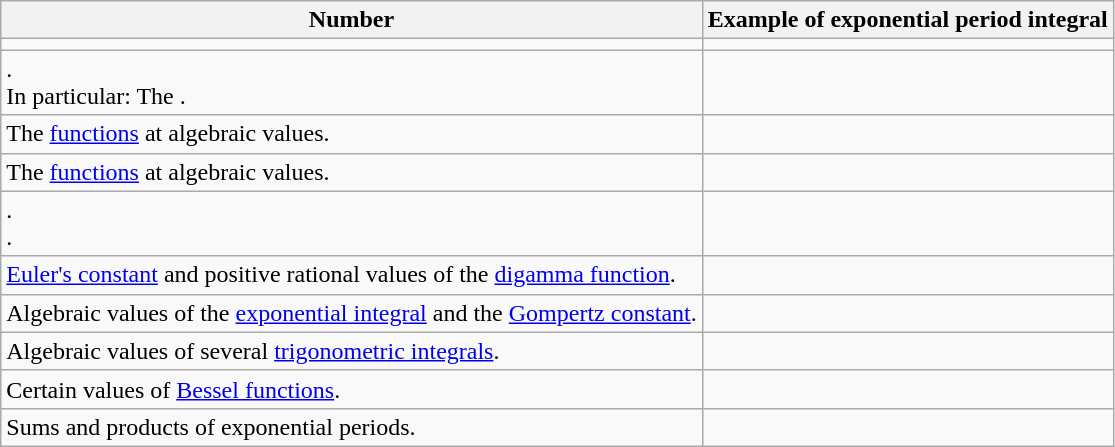<table class="wikitable">
<tr>
<th>Number</th>
<th>Example of exponential period integral</th>
</tr>
<tr>
<td></td>
<td></td>
</tr>
<tr>
<td>.<br>In particular: The <a href='#'></a>.</td>
<td></td>
</tr>
<tr>
<td>The <a href='#'>functions</a> at algebraic values.</td>
<td></td>
</tr>
<tr>
<td>The <a href='#'>functions</a> at algebraic values.</td>
<td></td>
</tr>
<tr>
<td>.<br>.</td>
<td></td>
</tr>
<tr>
<td><a href='#'>Euler's constant</a> and positive rational values of the <a href='#'>digamma function</a>.</td>
<td></td>
</tr>
<tr>
<td>Algebraic values of the <a href='#'>exponential integral</a> and the <a href='#'>Gompertz constant</a>.</td>
<td></td>
</tr>
<tr>
<td>Algebraic values of several <a href='#'>trigonometric integrals</a>.</td>
<td></td>
</tr>
<tr>
<td>Certain values of <a href='#'>Bessel functions</a>.</td>
<td></td>
</tr>
<tr>
<td>Sums and products of exponential periods.</td>
<td></td>
</tr>
</table>
